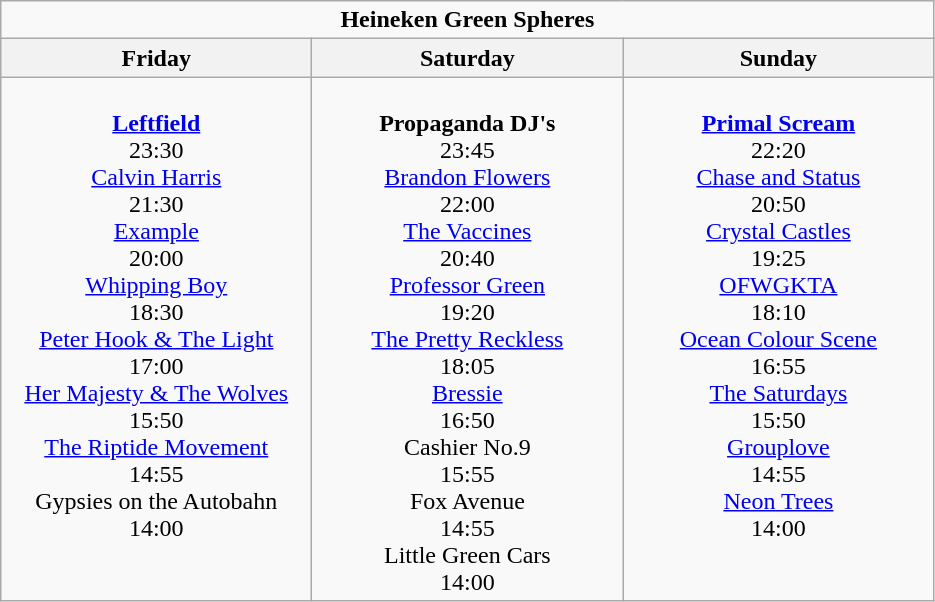<table class="wikitable">
<tr>
<td colspan="3" align="center"><strong>Heineken Green Spheres</strong></td>
</tr>
<tr>
<th>Friday</th>
<th>Saturday</th>
<th>Sunday</th>
</tr>
<tr>
<td valign="top" align="center" width=200><br><strong><a href='#'>Leftfield</a></strong>
<br> 23:30
<br> <a href='#'>Calvin Harris</a>
<br> 21:30
<br> <a href='#'>Example</a>
<br> 20:00
<br> <a href='#'>Whipping Boy</a>
<br> 18:30
<br> <a href='#'>Peter Hook & The Light</a>
<br> 17:00
<br> <a href='#'>Her Majesty & The Wolves</a>
<br> 15:50
<br> <a href='#'>The Riptide Movement</a>
<br> 14:55
<br> Gypsies on the Autobahn
<br> 14:00</td>
<td valign="top" align="center" width=200><br><strong>Propaganda DJ's</strong>
<br> 23:45
<br> <a href='#'>Brandon Flowers</a>
<br> 22:00
<br> <a href='#'>The Vaccines</a>
<br> 20:40
<br> <a href='#'>Professor Green</a>
<br> 19:20
<br> <a href='#'>The Pretty Reckless</a>
<br> 18:05
<br> <a href='#'>Bressie</a>
<br> 16:50
<br> Cashier No.9
<br> 15:55
<br> Fox Avenue
<br> 14:55
<br> Little Green Cars
<br> 14:00</td>
<td valign="top" align="center" width=200><br><strong><a href='#'>Primal Scream</a></strong>
<br> 22:20
<br> <a href='#'>Chase and Status</a>
<br> 20:50
<br> <a href='#'>Crystal Castles</a>
<br> 19:25
<br> <a href='#'>OFWGKTA</a>
<br> 18:10
<br> <a href='#'>Ocean Colour Scene</a>
<br> 16:55
<br> <a href='#'>The Saturdays</a>
<br> 15:50
<br> <a href='#'>Grouplove</a>
<br> 14:55
<br> <a href='#'>Neon Trees</a>
<br> 14:00</td>
</tr>
</table>
